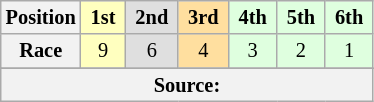<table class="wikitable" style="font-size: 85%; text-align:center">
<tr>
<th>Position</th>
<th style="background-color:#ffffbf"> 1st </th>
<th style="background-color:#dfdfdf"> 2nd </th>
<th style="background-color:#ffdf9f"> 3rd </th>
<th style="background-color:#dfffdf"> 4th </th>
<th style="background-color:#dfffdf"> 5th </th>
<th style="background-color:#dfffdf"> 6th </th>
</tr>
<tr>
<th>Race</th>
<td style="background-color:#ffffbf">9</td>
<td style="background-color:#dfdfdf">6</td>
<td style="background-color:#ffdf9f">4</td>
<td style="background-color:#dfffdf">3</td>
<td style="background-color:#dfffdf">2</td>
<td style="background-color:#dfffdf">1</td>
</tr>
<tr>
</tr>
<tr class="sortbottom">
<th colspan="7">Source:</th>
</tr>
</table>
